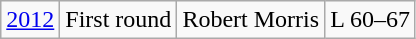<table class="wikitable">
<tr style="text-align:center;">
<td><a href='#'>2012</a></td>
<td>First round</td>
<td>Robert Morris</td>
<td>L 60–67</td>
</tr>
</table>
